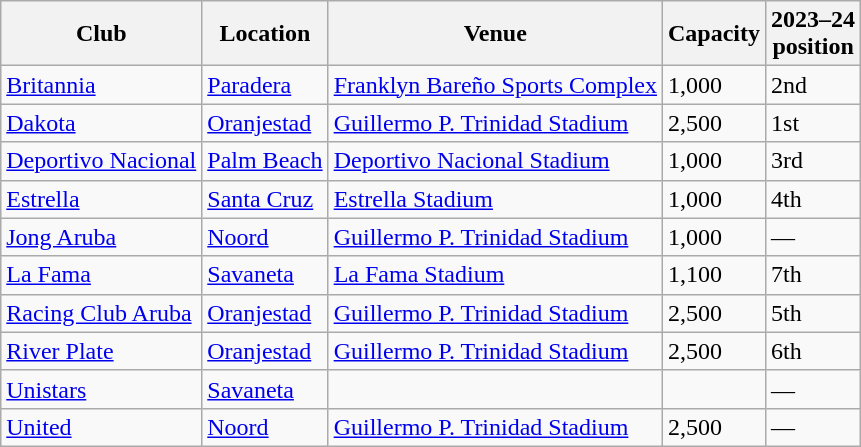<table class="wikitable sortable">
<tr>
<th>Club</th>
<th>Location</th>
<th>Venue</th>
<th>Capacity</th>
<th>2023–24<br>position</th>
</tr>
<tr>
<td><a href='#'>Britannia</a></td>
<td><a href='#'>Paradera</a></td>
<td><a href='#'>Franklyn Bareño Sports Complex</a></td>
<td>1,000</td>
<td>2nd</td>
</tr>
<tr>
<td><a href='#'>Dakota</a></td>
<td><a href='#'>Oranjestad</a></td>
<td><a href='#'>Guillermo P. Trinidad Stadium</a></td>
<td>2,500</td>
<td>1st</td>
</tr>
<tr>
<td><a href='#'>Deportivo Nacional</a></td>
<td><a href='#'>Palm Beach</a></td>
<td><a href='#'>Deportivo Nacional Stadium</a></td>
<td>1,000</td>
<td>3rd</td>
</tr>
<tr>
<td><a href='#'>Estrella</a></td>
<td><a href='#'>Santa Cruz</a></td>
<td><a href='#'>Estrella Stadium</a></td>
<td>1,000</td>
<td>4th</td>
</tr>
<tr>
<td><a href='#'>Jong Aruba</a></td>
<td><a href='#'>Noord</a></td>
<td><a href='#'>Guillermo P. Trinidad Stadium</a></td>
<td>1,000</td>
<td>—</td>
</tr>
<tr>
<td><a href='#'>La Fama</a></td>
<td><a href='#'>Savaneta</a></td>
<td><a href='#'>La Fama Stadium</a></td>
<td>1,100</td>
<td>7th</td>
</tr>
<tr>
<td><a href='#'>Racing Club Aruba</a></td>
<td><a href='#'>Oranjestad</a></td>
<td><a href='#'>Guillermo P. Trinidad Stadium</a></td>
<td>2,500</td>
<td>5th</td>
</tr>
<tr>
<td><a href='#'>River Plate</a></td>
<td><a href='#'>Oranjestad</a></td>
<td><a href='#'>Guillermo P. Trinidad Stadium</a></td>
<td>2,500</td>
<td>6th</td>
</tr>
<tr>
<td><a href='#'>Unistars</a></td>
<td><a href='#'>Savaneta</a></td>
<td></td>
<td></td>
<td>—</td>
</tr>
<tr>
<td><a href='#'>United</a></td>
<td><a href='#'>Noord</a></td>
<td><a href='#'>Guillermo P. Trinidad Stadium</a></td>
<td>2,500</td>
<td>—</td>
</tr>
</table>
